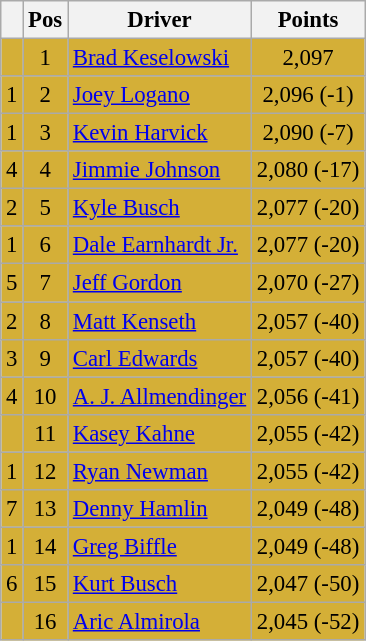<table class="wikitable" style="font-size: 95%;">
<tr>
<th></th>
<th>Pos</th>
<th>Driver</th>
<th>Points</th>
</tr>
<tr style="background:#D4AF37;">
<td align="left"></td>
<td style="text-align:center;">1</td>
<td><a href='#'>Brad Keselowski</a></td>
<td style="text-align:center;">2,097</td>
</tr>
<tr style="background:#D4AF37;">
<td align="left"> 1</td>
<td style="text-align:center;">2</td>
<td><a href='#'>Joey Logano</a></td>
<td style="text-align:center;">2,096 (-1)</td>
</tr>
<tr style="background:#D4AF37;">
<td align="left"> 1</td>
<td style="text-align:center;">3</td>
<td><a href='#'>Kevin Harvick</a></td>
<td style="text-align:center;">2,090 (-7)</td>
</tr>
<tr style="background:#D4AF37;">
<td align="left"> 4</td>
<td style="text-align:center;">4</td>
<td><a href='#'>Jimmie Johnson</a></td>
<td style="text-align:center;">2,080 (-17)</td>
</tr>
<tr style="background:#D4AF37;">
<td align="left"> 2</td>
<td style="text-align:center;">5</td>
<td><a href='#'>Kyle Busch</a></td>
<td style="text-align:center;">2,077 (-20)</td>
</tr>
<tr style="background:#D4AF37;">
<td align="left"> 1</td>
<td style="text-align:center;">6</td>
<td><a href='#'>Dale Earnhardt Jr.</a></td>
<td style="text-align:center;">2,077 (-20)</td>
</tr>
<tr style="background:#D4AF37;">
<td align="left"> 5</td>
<td style="text-align:center;">7</td>
<td><a href='#'>Jeff Gordon</a></td>
<td style="text-align:center;">2,070 (-27)</td>
</tr>
<tr style="background:#D4AF37;">
<td align="left"> 2</td>
<td style="text-align:center;">8</td>
<td><a href='#'>Matt Kenseth</a></td>
<td style="text-align:center;">2,057 (-40)</td>
</tr>
<tr style="background:#D4AF37;">
<td align="left"> 3</td>
<td style="text-align:center;">9</td>
<td><a href='#'>Carl Edwards</a></td>
<td style="text-align:center;">2,057 (-40)</td>
</tr>
<tr style="background:#D4AF37;">
<td align="left"> 4</td>
<td style="text-align:center;">10</td>
<td><a href='#'>A. J. Allmendinger</a></td>
<td style="text-align:center;">2,056 (-41)</td>
</tr>
<tr style="background:#D4AF37;">
<td align="left"></td>
<td style="text-align:center;">11</td>
<td><a href='#'>Kasey Kahne</a></td>
<td style="text-align:center;">2,055 (-42)</td>
</tr>
<tr style="background:#D4AF37;">
<td align="left"> 1</td>
<td style="text-align:center;">12</td>
<td><a href='#'>Ryan Newman</a></td>
<td style="text-align:center;">2,055 (-42)</td>
</tr>
<tr style="background:#D4AF37;">
<td align="left"> 7</td>
<td style="text-align:center;">13</td>
<td><a href='#'>Denny Hamlin</a></td>
<td style="text-align:center;">2,049 (-48)</td>
</tr>
<tr style="background:#D4AF37;">
<td align="left"> 1</td>
<td style="text-align:center;">14</td>
<td><a href='#'>Greg Biffle</a></td>
<td style="text-align:center;">2,049 (-48)</td>
</tr>
<tr style="background:#D4AF37;">
<td align="left"> 6</td>
<td style="text-align:center;">15</td>
<td><a href='#'>Kurt Busch</a></td>
<td style="text-align:center;">2,047 (-50)</td>
</tr>
<tr style="background:#D4AF37;">
<td align="left"></td>
<td style="text-align:center;">16</td>
<td><a href='#'>Aric Almirola</a></td>
<td style="text-align:center;">2,045 (-52)</td>
</tr>
</table>
